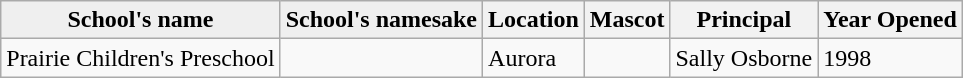<table class="wikitable">
<tr>
<th style="background:#efefef;">School's name</th>
<th style="background:#efefef;">School's namesake</th>
<th><strong>Location</strong></th>
<th><strong>Mascot</strong></th>
<th><strong>Principal</strong></th>
<th><strong>Year Opened</strong></th>
</tr>
<tr>
<td>Prairie Children's Preschool</td>
<td></td>
<td>Aurora</td>
<td></td>
<td>Sally Osborne</td>
<td>1998</td>
</tr>
</table>
